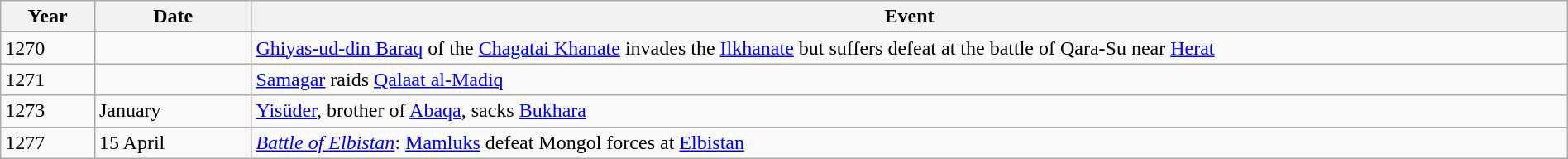<table class="wikitable" width="100%">
<tr>
<th style="width:6%">Year</th>
<th style="width:10%">Date</th>
<th>Event</th>
</tr>
<tr>
<td>1270</td>
<td></td>
<td><a href='#'>Ghiyas-ud-din Baraq</a> of the <a href='#'>Chagatai Khanate</a> invades the <a href='#'>Ilkhanate</a> but suffers defeat at the battle of Qara-Su near <a href='#'>Herat</a></td>
</tr>
<tr>
<td>1271</td>
<td></td>
<td><a href='#'>Samagar</a> raids <a href='#'>Qalaat al-Madiq</a></td>
</tr>
<tr>
<td>1273</td>
<td>January</td>
<td><a href='#'>Yisüder</a>, brother of <a href='#'>Abaqa</a>, sacks <a href='#'>Bukhara</a></td>
</tr>
<tr>
<td>1277</td>
<td>15 April</td>
<td><em><a href='#'>Battle of Elbistan</a></em>: <a href='#'>Mamluks</a> defeat Mongol forces at <a href='#'>Elbistan</a></td>
</tr>
</table>
